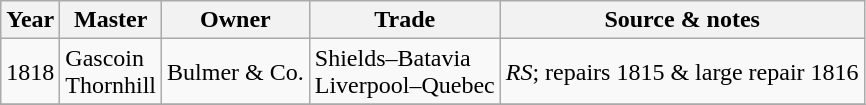<table class=" wikitable">
<tr>
<th>Year</th>
<th>Master</th>
<th>Owner</th>
<th>Trade</th>
<th>Source & notes</th>
</tr>
<tr>
<td>1818</td>
<td>Gascoin<br>Thornhill</td>
<td>Bulmer & Co.</td>
<td>Shields–Batavia<br>Liverpool–Quebec</td>
<td><em>RS</em>; repairs 1815 & large repair 1816</td>
</tr>
<tr>
</tr>
</table>
